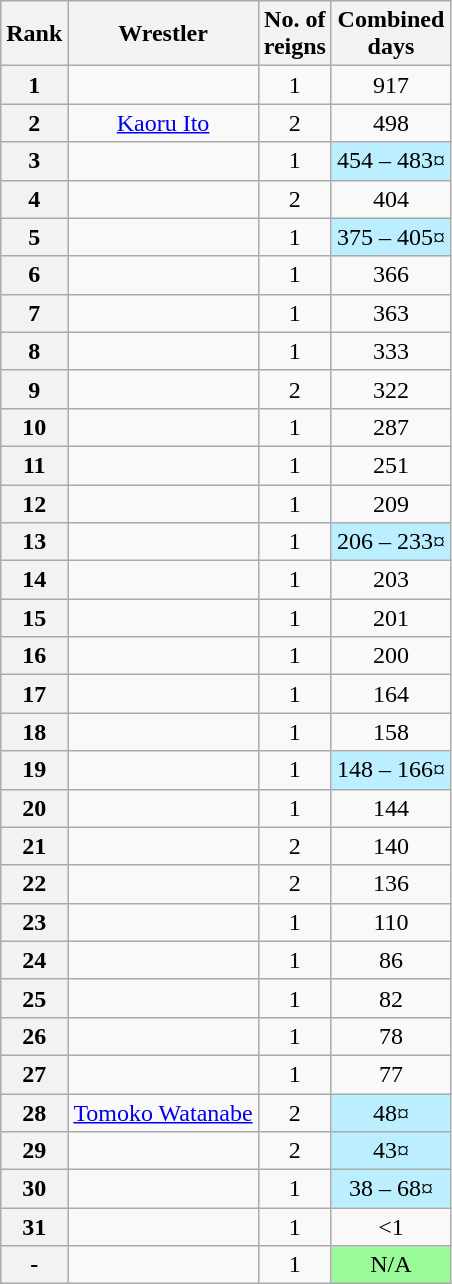<table class="wikitable sortable" style="text-align: center">
<tr>
<th>Rank</th>
<th>Wrestler</th>
<th>No. of<br>reigns</th>
<th>Combined<br>days</th>
</tr>
<tr>
<th>1</th>
<td></td>
<td>1</td>
<td>917</td>
</tr>
<tr>
<th>2</th>
<td><a href='#'>Kaoru Ito</a></td>
<td>2</td>
<td>498</td>
</tr>
<tr>
<th>3</th>
<td></td>
<td>1</td>
<td style="background-color:#bbeeff">454 – 483¤</td>
</tr>
<tr>
<th>4</th>
<td></td>
<td>2</td>
<td>404</td>
</tr>
<tr>
<th>5</th>
<td></td>
<td>1</td>
<td style="background-color:#bbeeff">375 – 405¤</td>
</tr>
<tr>
<th>6</th>
<td></td>
<td>1</td>
<td>366</td>
</tr>
<tr>
<th>7</th>
<td></td>
<td>1</td>
<td>363</td>
</tr>
<tr>
<th>8</th>
<td></td>
<td>1</td>
<td>333</td>
</tr>
<tr>
<th>9</th>
<td></td>
<td>2</td>
<td>322</td>
</tr>
<tr>
<th>10</th>
<td></td>
<td>1</td>
<td>287</td>
</tr>
<tr>
<th>11</th>
<td></td>
<td>1</td>
<td>251</td>
</tr>
<tr>
<th>12</th>
<td></td>
<td>1</td>
<td>209</td>
</tr>
<tr>
<th>13</th>
<td></td>
<td>1</td>
<td style="background-color:#bbeeff">206 – 233¤</td>
</tr>
<tr>
<th>14</th>
<td></td>
<td>1</td>
<td>203</td>
</tr>
<tr>
<th>15</th>
<td></td>
<td>1</td>
<td>201</td>
</tr>
<tr>
<th>16</th>
<td></td>
<td>1</td>
<td>200</td>
</tr>
<tr>
<th>17</th>
<td></td>
<td>1</td>
<td>164</td>
</tr>
<tr>
<th>18</th>
<td></td>
<td>1</td>
<td>158</td>
</tr>
<tr>
<th>19</th>
<td></td>
<td>1</td>
<td style="background-color:#bbeeff">148 – 166¤</td>
</tr>
<tr>
<th>20</th>
<td></td>
<td>1</td>
<td>144</td>
</tr>
<tr>
<th>21</th>
<td></td>
<td>2</td>
<td>140</td>
</tr>
<tr>
<th>22</th>
<td></td>
<td>2</td>
<td>136</td>
</tr>
<tr>
<th>23</th>
<td></td>
<td>1</td>
<td>110</td>
</tr>
<tr>
<th>24</th>
<td></td>
<td>1</td>
<td>86</td>
</tr>
<tr>
<th>25</th>
<td></td>
<td>1</td>
<td>82</td>
</tr>
<tr>
<th>26</th>
<td></td>
<td>1</td>
<td>78</td>
</tr>
<tr>
<th>27</th>
<td></td>
<td>1</td>
<td>77</td>
</tr>
<tr>
<th>28</th>
<td><a href='#'>Tomoko Watanabe</a></td>
<td>2</td>
<td style="background-color:#bbeeff">48¤</td>
</tr>
<tr>
<th>29</th>
<td></td>
<td>2</td>
<td style="background-color:#bbeeff">43¤</td>
</tr>
<tr>
<th>30</th>
<td></td>
<td>1</td>
<td style="background-color:#bbeeff">38 – 68¤</td>
</tr>
<tr>
<th>31</th>
<td></td>
<td>1</td>
<td><1</td>
</tr>
<tr>
<th>-</th>
<td></td>
<td>1</td>
<td style="background-color:#98FB98">N/A</td>
</tr>
</table>
